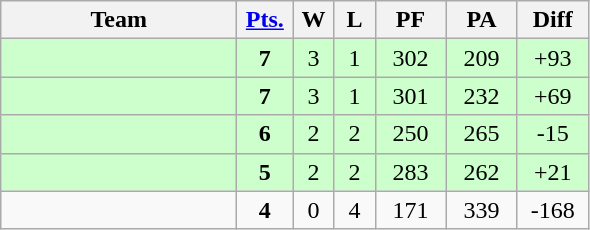<table class=wikitable>
<tr align=center>
<th width=150px>Team</th>
<th width=30px><a href='#'>Pts.</a></th>
<th width=20px>W</th>
<th width=20px>L</th>
<th width=40px>PF</th>
<th width=40px>PA</th>
<th width=40px>Diff</th>
</tr>
<tr align=center bgcolor="#ccffcc">
<td align=left></td>
<td><strong>7</strong></td>
<td>3</td>
<td>1</td>
<td>302</td>
<td>209</td>
<td>+93</td>
</tr>
<tr align=center bgcolor="#ccffcc">
<td align=left></td>
<td><strong>7</strong></td>
<td>3</td>
<td>1</td>
<td>301</td>
<td>232</td>
<td>+69</td>
</tr>
<tr align=center bgcolor="#ccffcc">
<td align=left></td>
<td><strong>6</strong></td>
<td>2</td>
<td>2</td>
<td>250</td>
<td>265</td>
<td>-15</td>
</tr>
<tr align=center bgcolor="#ccffcc">
<td align=left></td>
<td><strong>5</strong></td>
<td>2</td>
<td>2</td>
<td>283</td>
<td>262</td>
<td>+21</td>
</tr>
<tr align=center>
<td align=left></td>
<td><strong>4</strong></td>
<td>0</td>
<td>4</td>
<td>171</td>
<td>339</td>
<td>-168</td>
</tr>
</table>
